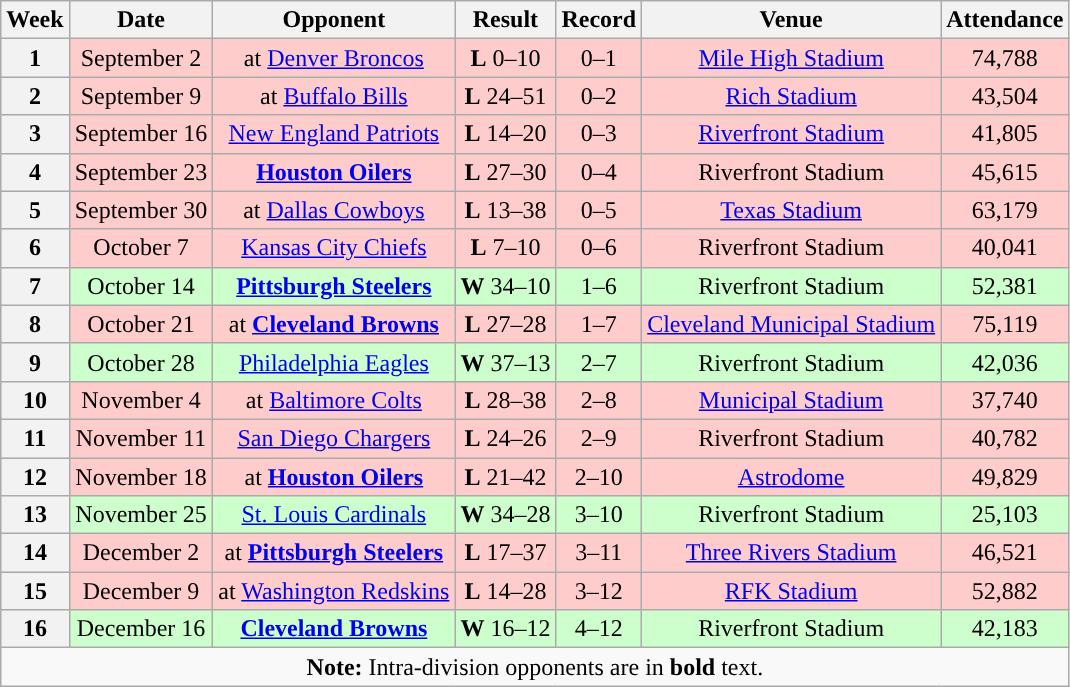<table class="wikitable" style="text-align:center">
<tr>
<th>Week</th>
<th>Date</th>
<th>Opponent</th>
<th>Result</th>
<th>Record</th>
<th>Venue</th>
<th>Attendance</th>
</tr>
<tr style="background:#fcc">
<th>1</th>
<td>September 2</td>
<td>at <a href='#'>Denver Broncos</a></td>
<td><strong>L</strong> 0–10</td>
<td>0–1</td>
<td><a href='#'>Mile High Stadium</a></td>
<td>74,788</td>
</tr>
<tr style="background:#fcc">
<th>2</th>
<td>September 9</td>
<td>at <a href='#'>Buffalo Bills</a></td>
<td><strong>L</strong> 24–51</td>
<td>0–2</td>
<td><a href='#'>Rich Stadium</a></td>
<td>43,504</td>
</tr>
<tr style="background:#fcc">
<th>3</th>
<td>September 16</td>
<td><a href='#'>New England Patriots</a></td>
<td><strong>L</strong> 14–20</td>
<td>0–3</td>
<td><a href='#'>Riverfront Stadium</a></td>
<td>41,805</td>
</tr>
<tr style="background:#fcc">
<th>4</th>
<td>September 23</td>
<td><strong><a href='#'>Houston Oilers</a></strong></td>
<td><strong>L</strong> 27–30</td>
<td>0–4</td>
<td>Riverfront Stadium</td>
<td>45,615</td>
</tr>
<tr style="background:#fcc">
<th>5</th>
<td>September 30</td>
<td>at <a href='#'>Dallas Cowboys</a></td>
<td><strong>L</strong> 13–38</td>
<td>0–5</td>
<td><a href='#'>Texas Stadium</a></td>
<td>63,179</td>
</tr>
<tr style="background:#fcc">
<th>6</th>
<td>October 7</td>
<td><a href='#'>Kansas City Chiefs</a></td>
<td><strong>L</strong> 7–10</td>
<td>0–6</td>
<td>Riverfront Stadium</td>
<td>40,041</td>
</tr>
<tr style="background:#cfc">
<th>7</th>
<td>October 14</td>
<td><strong><a href='#'>Pittsburgh Steelers</a></strong></td>
<td><strong>W</strong> 34–10</td>
<td>1–6</td>
<td>Riverfront Stadium</td>
<td>52,381</td>
</tr>
<tr style="background:#fcc">
<th>8</th>
<td>October 21</td>
<td>at <strong><a href='#'>Cleveland Browns</a></strong></td>
<td><strong>L</strong> 27–28</td>
<td>1–7</td>
<td><a href='#'>Cleveland Municipal Stadium</a></td>
<td>75,119</td>
</tr>
<tr style="background:#cfc">
<th>9</th>
<td>October 28</td>
<td><a href='#'>Philadelphia Eagles</a></td>
<td><strong>W</strong> 37–13</td>
<td>2–7</td>
<td>Riverfront Stadium</td>
<td>42,036</td>
</tr>
<tr style="background:#fcc">
<th>10</th>
<td>November 4</td>
<td>at <a href='#'>Baltimore Colts</a></td>
<td><strong>L</strong> 28–38</td>
<td>2–8</td>
<td><a href='#'>Municipal Stadium</a></td>
<td>37,740</td>
</tr>
<tr style="background:#fcc">
<th>11</th>
<td>November 11</td>
<td><a href='#'>San Diego Chargers</a></td>
<td><strong>L</strong> 24–26</td>
<td>2–9</td>
<td>Riverfront Stadium</td>
<td>40,782</td>
</tr>
<tr style="background:#fcc">
<th>12</th>
<td>November 18</td>
<td>at <strong><a href='#'>Houston Oilers</a></strong></td>
<td><strong>L</strong> 21–42</td>
<td>2–10</td>
<td><a href='#'>Astrodome</a></td>
<td>49,829</td>
</tr>
<tr style="background:#cfc">
<th>13</th>
<td>November 25</td>
<td><a href='#'>St. Louis Cardinals</a></td>
<td><strong>W</strong> 34–28</td>
<td>3–10</td>
<td>Riverfront Stadium</td>
<td>25,103</td>
</tr>
<tr style="background:#fcc">
<th>14</th>
<td>December 2</td>
<td>at <strong><a href='#'>Pittsburgh Steelers</a></strong></td>
<td><strong>L</strong> 17–37</td>
<td>3–11</td>
<td><a href='#'>Three Rivers Stadium</a></td>
<td>46,521</td>
</tr>
<tr style="background:#fcc">
<th>15</th>
<td>December 9</td>
<td>at <a href='#'>Washington Redskins</a></td>
<td><strong>L</strong> 14–28</td>
<td>3–12</td>
<td><a href='#'>RFK Stadium</a></td>
<td>52,882</td>
</tr>
<tr style="background:#cfc">
<th>16</th>
<td>December 16</td>
<td><strong><a href='#'>Cleveland Browns</a></strong></td>
<td><strong>W</strong> 16–12</td>
<td>4–12</td>
<td>Riverfront Stadium</td>
<td>42,183</td>
</tr>
<tr>
<td colspan="8"><strong>Note:</strong> Intra-division opponents are in <strong>bold</strong> text.</td>
</tr>
</table>
